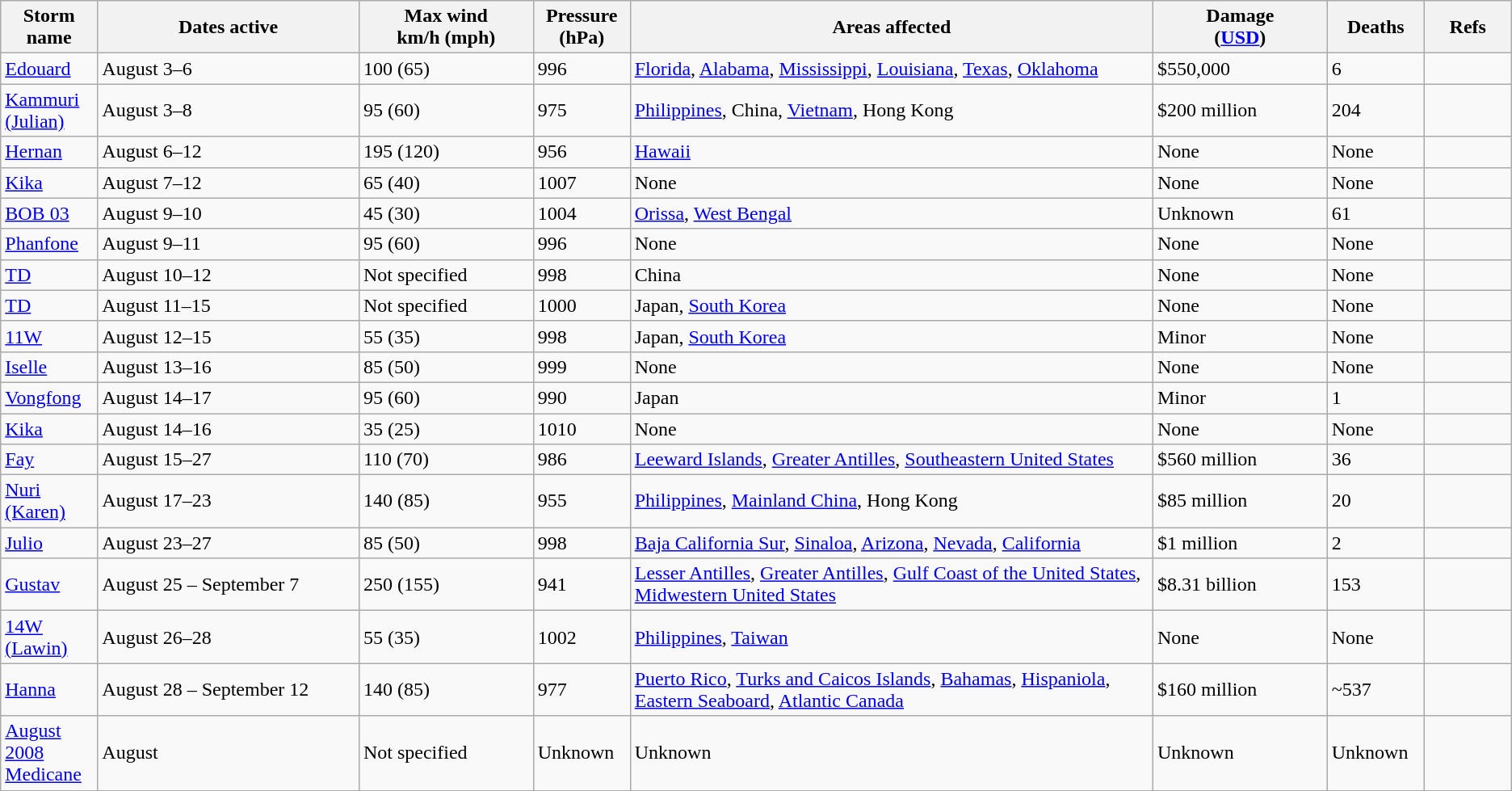<table class="wikitable sortable">
<tr>
<th width="5%">Storm name</th>
<th width="15%">Dates active</th>
<th width="10%">Max wind<br>km/h (mph)</th>
<th width="5%">Pressure<br>(hPa)</th>
<th width="30%">Areas affected</th>
<th width="10%">Damage<br>(<a href='#'>USD</a>)</th>
<th width="5%">Deaths</th>
<th width="5%">Refs</th>
</tr>
<tr>
<td><a href='#'>Edouard</a></td>
<td>August 3–6</td>
<td>100 (65)</td>
<td>996</td>
<td><a href='#'>Florida</a>, <a href='#'>Alabama</a>, <a href='#'>Mississippi</a>, <a href='#'>Louisiana</a>, <a href='#'>Texas</a>, <a href='#'>Oklahoma</a></td>
<td>$550,000</td>
<td>6</td>
<td></td>
</tr>
<tr>
<td><a href='#'>Kammuri (Julian)</a></td>
<td>August 3–8</td>
<td>95 (60)</td>
<td>975</td>
<td><a href='#'>Philippines</a>, China, <a href='#'>Vietnam</a>, Hong Kong</td>
<td>$200 million</td>
<td>204</td>
<td></td>
</tr>
<tr>
<td><a href='#'>Hernan</a></td>
<td>August 6–12</td>
<td>195 (120)</td>
<td>956</td>
<td><a href='#'>Hawaii</a></td>
<td>None</td>
<td>None</td>
<td></td>
</tr>
<tr>
<td><a href='#'>Kika</a></td>
<td>August 7–12</td>
<td>65 (40)</td>
<td>1007</td>
<td>None</td>
<td>None</td>
<td>None</td>
<td></td>
</tr>
<tr>
<td><a href='#'>BOB 03</a></td>
<td>August 9–10</td>
<td>45 (30)</td>
<td>1004</td>
<td><a href='#'>Orissa</a>, <a href='#'>West Bengal</a></td>
<td>Unknown</td>
<td>61</td>
<td></td>
</tr>
<tr>
<td><a href='#'>Phanfone</a></td>
<td>August 9–11</td>
<td>95 (60)</td>
<td>996</td>
<td>None</td>
<td>None</td>
<td>None</td>
<td></td>
</tr>
<tr>
<td><a href='#'>TD</a></td>
<td>August 10–12</td>
<td>Not specified</td>
<td>998</td>
<td>China</td>
<td>None</td>
<td>None</td>
<td></td>
</tr>
<tr>
<td><a href='#'>TD</a></td>
<td>August 11–15</td>
<td>Not specified</td>
<td>1000</td>
<td>Japan, <a href='#'>South Korea</a></td>
<td>None</td>
<td>None</td>
<td></td>
</tr>
<tr>
<td><a href='#'>11W</a></td>
<td>August 12–15</td>
<td>55 (35)</td>
<td>998</td>
<td>Japan, <a href='#'>South Korea</a></td>
<td>Minor</td>
<td>None</td>
<td></td>
</tr>
<tr>
<td><a href='#'>Iselle</a></td>
<td>August 13–16</td>
<td>85 (50)</td>
<td>999</td>
<td>None</td>
<td>None</td>
<td>None</td>
<td></td>
</tr>
<tr>
<td><a href='#'>Vongfong</a></td>
<td>August 14–17</td>
<td>95 (60)</td>
<td>990</td>
<td>Japan</td>
<td>Minor</td>
<td>1</td>
<td></td>
</tr>
<tr>
<td><a href='#'>Kika</a></td>
<td>August 14–16</td>
<td>35 (25)</td>
<td>1010</td>
<td>None</td>
<td>None</td>
<td>None</td>
<td></td>
</tr>
<tr>
<td><a href='#'>Fay</a></td>
<td>August 15–27</td>
<td>110 (70)</td>
<td>986</td>
<td><a href='#'>Leeward Islands</a>, <a href='#'>Greater Antilles</a>, <a href='#'>Southeastern United States</a></td>
<td>$560 million</td>
<td>36</td>
<td></td>
</tr>
<tr>
<td><a href='#'>Nuri (Karen)</a></td>
<td>August 17–23</td>
<td>140 (85)</td>
<td>955</td>
<td><a href='#'>Philippines</a>, <a href='#'>Mainland China</a>, Hong Kong</td>
<td>$85 million</td>
<td>20</td>
<td></td>
</tr>
<tr>
<td><a href='#'>Julio</a></td>
<td>August 23–27</td>
<td>85 (50)</td>
<td>998</td>
<td><a href='#'>Baja California Sur</a>, <a href='#'>Sinaloa</a>, <a href='#'>Arizona</a>, <a href='#'>Nevada</a>, <a href='#'>California</a></td>
<td>$1 million</td>
<td>2</td>
<td></td>
</tr>
<tr>
<td><a href='#'>Gustav</a></td>
<td>August 25 – September 7</td>
<td>250 (155)</td>
<td>941</td>
<td><a href='#'>Lesser Antilles</a>, <a href='#'>Greater Antilles</a>, <a href='#'>Gulf Coast of the United States</a>, <a href='#'>Midwestern United States</a></td>
<td>$8.31 billion</td>
<td>153</td>
<td></td>
</tr>
<tr>
<td><a href='#'>14W (Lawin)</a></td>
<td>August 26–28</td>
<td>55 (35)</td>
<td>1002</td>
<td><a href='#'>Philippines</a>, <a href='#'>Taiwan</a></td>
<td>None</td>
<td>None</td>
<td></td>
</tr>
<tr>
<td><a href='#'>Hanna</a></td>
<td>August 28 – September 12</td>
<td>140 (85)</td>
<td>977</td>
<td><a href='#'>Puerto Rico</a>, <a href='#'>Turks and Caicos Islands</a>, <a href='#'>Bahamas</a>, <a href='#'>Hispaniola</a>, <a href='#'>Eastern Seaboard</a>, <a href='#'>Atlantic Canada</a></td>
<td>$160 million</td>
<td>~537</td>
<td></td>
</tr>
<tr>
<td><a href='#'>August 2008 Medicane</a></td>
<td>August</td>
<td>Not specified</td>
<td>Unknown</td>
<td>Unknown</td>
<td>Unknown</td>
<td>Unknown</td>
<td></td>
</tr>
<tr>
</tr>
</table>
